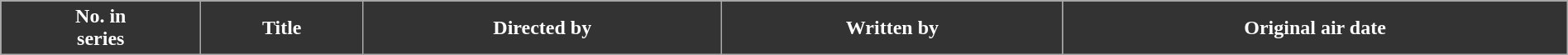<table class="wikitable plainrowheaders" width="100%">
<tr>
<th ! style="background-color: #333333; color:#ffffff;">No. in<br>series</th>
<th ! style="background-color: #333333; color:#ffffff;">Title</th>
<th ! style="background-color: #333333; color:#ffffff;">Directed by</th>
<th ! style="background-color: #333333; color:#ffffff;">Written by</th>
<th ! style="background-color: #333333; color:#ffffff;">Original air date<br>





</th>
</tr>
</table>
